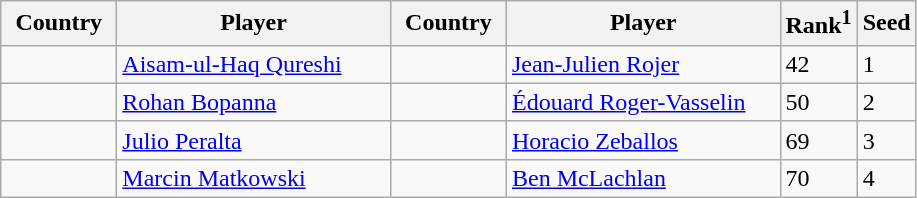<table class="sortable wikitable">
<tr>
<th width="70">Country</th>
<th width="175">Player</th>
<th width="70">Country</th>
<th width="175">Player</th>
<th>Rank<sup>1</sup></th>
<th>Seed</th>
</tr>
<tr>
<td></td>
<td><a href='#'>Aisam-ul-Haq Qureshi</a></td>
<td></td>
<td><a href='#'>Jean-Julien Rojer</a></td>
<td>42</td>
<td>1</td>
</tr>
<tr>
<td></td>
<td><a href='#'>Rohan Bopanna</a></td>
<td></td>
<td><a href='#'>Édouard Roger-Vasselin</a></td>
<td>50</td>
<td>2</td>
</tr>
<tr>
<td></td>
<td><a href='#'>Julio Peralta</a></td>
<td></td>
<td><a href='#'>Horacio Zeballos</a></td>
<td>69</td>
<td>3</td>
</tr>
<tr>
<td></td>
<td><a href='#'>Marcin Matkowski</a></td>
<td></td>
<td><a href='#'>Ben McLachlan</a></td>
<td>70</td>
<td>4</td>
</tr>
</table>
